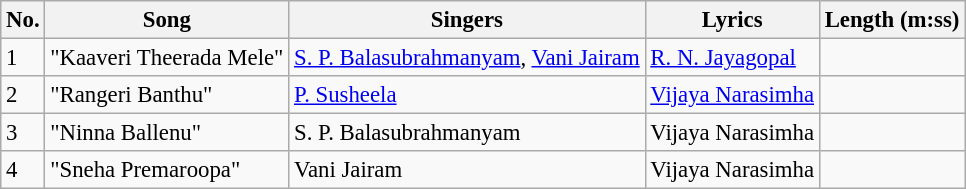<table class="wikitable" style="font-size:95%;">
<tr>
<th>No.</th>
<th>Song</th>
<th>Singers</th>
<th>Lyrics</th>
<th>Length (m:ss)</th>
</tr>
<tr>
<td>1</td>
<td>"Kaaveri Theerada Mele"</td>
<td><a href='#'>S. P. Balasubrahmanyam</a>, <a href='#'>Vani Jairam</a></td>
<td><a href='#'>R. N. Jayagopal</a></td>
<td></td>
</tr>
<tr>
<td>2</td>
<td>"Rangeri Banthu"</td>
<td><a href='#'>P. Susheela</a></td>
<td><a href='#'>Vijaya Narasimha</a></td>
<td></td>
</tr>
<tr>
<td>3</td>
<td>"Ninna Ballenu"</td>
<td>S. P. Balasubrahmanyam</td>
<td>Vijaya Narasimha</td>
<td></td>
</tr>
<tr>
<td>4</td>
<td>"Sneha Premaroopa"</td>
<td>Vani Jairam</td>
<td>Vijaya Narasimha</td>
<td></td>
</tr>
</table>
